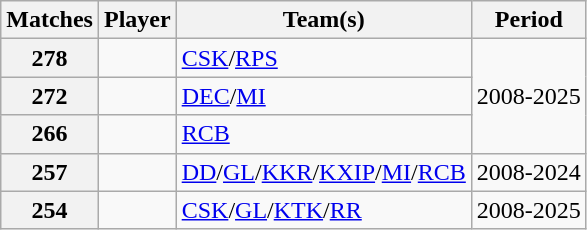<table class="wikitable">
<tr>
<th>Matches</th>
<th>Player</th>
<th>Team(s)</th>
<th>Period</th>
</tr>
<tr>
<th>278</th>
<td></td>
<td><a href='#'>CSK</a>/<a href='#'>RPS</a></td>
<td rowspan=3>2008-2025</td>
</tr>
<tr>
<th>272</th>
<td></td>
<td><a href='#'>DEC</a>/<a href='#'>MI</a></td>
</tr>
<tr>
<th>266</th>
<td></td>
<td><a href='#'>RCB</a></td>
</tr>
<tr>
<th>257</th>
<td></td>
<td><a href='#'>DD</a>/<a href='#'>GL</a>/<a href='#'>KKR</a>/<a href='#'>KXIP</a>/<a href='#'>MI</a>/<a href='#'>RCB</a></td>
<td>2008-2024</td>
</tr>
<tr>
<th>254</th>
<td></td>
<td><a href='#'>CSK</a>/<a href='#'>GL</a>/<a href='#'>KTK</a>/<a href='#'>RR</a></td>
<td>2008-2025</td>
</tr>
</table>
